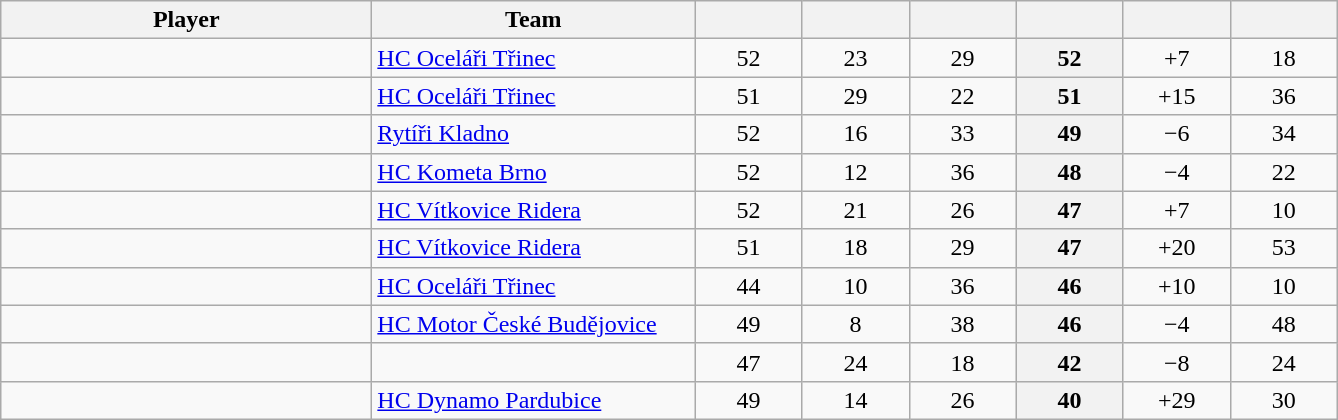<table class="wikitable sortable" style="text-align: center">
<tr>
<th style="width: 15em;">Player</th>
<th style="width: 13em;">Team</th>
<th style="width: 4em;"></th>
<th style="width: 4em;"></th>
<th style="width: 4em;"></th>
<th style="width: 4em;"></th>
<th style="width: 4em;"></th>
<th style="width: 4em;"></th>
</tr>
<tr>
<td style="text-align:left;"> </td>
<td style="text-align:left;"><a href='#'>HC Oceláři Třinec</a></td>
<td>52</td>
<td>23</td>
<td>29</td>
<th>52</th>
<td>+7</td>
<td>18</td>
</tr>
<tr>
<td style="text-align:left;"> </td>
<td style="text-align:left;"><a href='#'>HC Oceláři Třinec</a></td>
<td>51</td>
<td>29</td>
<td>22</td>
<th>51</th>
<td>+15</td>
<td>36</td>
</tr>
<tr>
<td style="text-align:left;"> </td>
<td style="text-align:left;"><a href='#'>Rytíři Kladno</a></td>
<td>52</td>
<td>16</td>
<td>33</td>
<th>49</th>
<td>−6</td>
<td>34</td>
</tr>
<tr>
<td style="text-align:left;"> </td>
<td style="text-align:left;"><a href='#'>HC Kometa Brno</a></td>
<td>52</td>
<td>12</td>
<td>36</td>
<th>48</th>
<td>−4</td>
<td>22</td>
</tr>
<tr>
<td style="text-align:left;"> </td>
<td style="text-align:left;"><a href='#'>HC Vítkovice Ridera</a></td>
<td>52</td>
<td>21</td>
<td>26</td>
<th>47</th>
<td>+7</td>
<td>10</td>
</tr>
<tr>
<td style="text-align:left;"> </td>
<td style="text-align:left;"><a href='#'>HC Vítkovice Ridera</a></td>
<td>51</td>
<td>18</td>
<td>29</td>
<th>47</th>
<td>+20</td>
<td>53</td>
</tr>
<tr>
<td style="text-align:left;"> </td>
<td style="text-align:left;"><a href='#'>HC Oceláři Třinec</a></td>
<td>44</td>
<td>10</td>
<td>36</td>
<th>46</th>
<td>+10</td>
<td>10</td>
</tr>
<tr>
<td style="text-align:left;"> </td>
<td style="text-align:left;"><a href='#'>HC Motor České Budějovice</a></td>
<td>49</td>
<td>8</td>
<td>38</td>
<th>46</th>
<td>−4</td>
<td>48</td>
</tr>
<tr>
<td style="text-align:left;"> </td>
<td style="text-align:left;"></td>
<td>47</td>
<td>24</td>
<td>18</td>
<th>42</th>
<td>−8</td>
<td>24</td>
</tr>
<tr>
<td style="text-align:left;"> </td>
<td style="text-align:left;"><a href='#'>HC Dynamo Pardubice</a></td>
<td>49</td>
<td>14</td>
<td>26</td>
<th>40</th>
<td>+29</td>
<td>30</td>
</tr>
</table>
